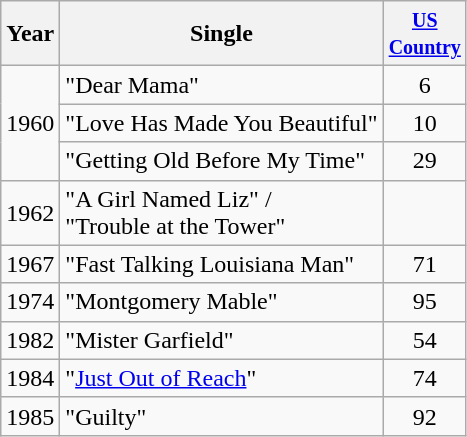<table class="wikitable">
<tr>
<th>Year</th>
<th>Single</th>
<th style="width:45px;"><small><a href='#'>US Country</a></small></th>
</tr>
<tr>
<td rowspan="3">1960</td>
<td>"Dear Mama"</td>
<td style="text-align:center;">6</td>
</tr>
<tr>
<td>"Love Has Made You Beautiful"</td>
<td style="text-align:center;">10</td>
</tr>
<tr>
<td>"Getting Old Before My Time"</td>
<td style="text-align:center;">29</td>
</tr>
<tr>
<td rowspan="1">1962</td>
<td>"A Girl Named Liz" /<br>"Trouble at the Tower"</td>
<td style="text-align:center;"></td>
</tr>
<tr>
<td>1967</td>
<td>"Fast Talking Louisiana Man"</td>
<td style="text-align:center;">71</td>
</tr>
<tr>
<td>1974</td>
<td>"Montgomery Mable"</td>
<td style="text-align:center;">95</td>
</tr>
<tr>
<td>1982</td>
<td>"Mister Garfield"</td>
<td style="text-align:center;">54</td>
</tr>
<tr>
<td>1984</td>
<td>"<a href='#'>Just Out of Reach</a>"</td>
<td style="text-align:center;">74</td>
</tr>
<tr>
<td>1985</td>
<td>"Guilty"</td>
<td style="text-align:center;">92</td>
</tr>
</table>
